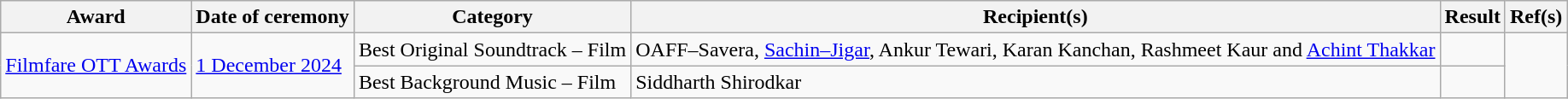<table class="wikitable">
<tr>
<th>Award</th>
<th>Date of ceremony</th>
<th>Category</th>
<th>Recipient(s)</th>
<th>Result</th>
<th>Ref(s)</th>
</tr>
<tr>
<td rowspan="2"><a href='#'>Filmfare OTT Awards</a></td>
<td rowspan="2"><a href='#'>1 December 2024</a></td>
<td>Best Original Soundtrack – Film</td>
<td>OAFF–Savera, <a href='#'>Sachin–Jigar</a>, Ankur Tewari, Karan Kanchan, Rashmeet Kaur and <a href='#'>Achint Thakkar</a></td>
<td></td>
<td rowspan="2"></td>
</tr>
<tr>
<td>Best Background Music – Film</td>
<td>Siddharth Shirodkar</td>
<td></td>
</tr>
</table>
